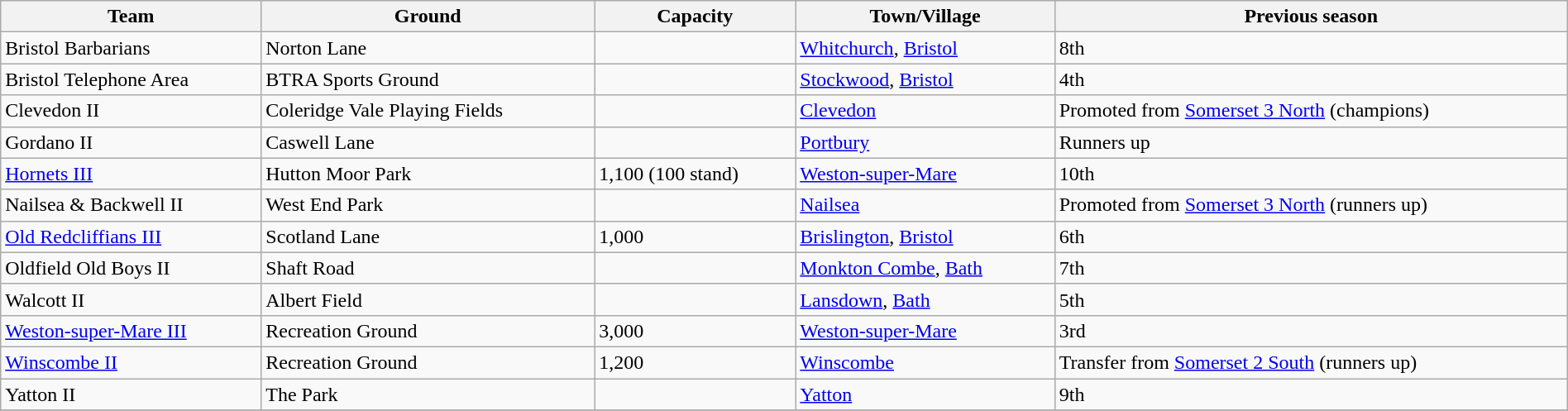<table class="wikitable sortable" width=100%>
<tr>
<th>Team</th>
<th>Ground</th>
<th>Capacity</th>
<th>Town/Village</th>
<th>Previous season</th>
</tr>
<tr>
<td>Bristol Barbarians</td>
<td>Norton Lane</td>
<td></td>
<td><a href='#'>Whitchurch</a>, <a href='#'>Bristol</a></td>
<td>8th</td>
</tr>
<tr>
<td>Bristol Telephone Area</td>
<td>BTRA Sports Ground</td>
<td></td>
<td><a href='#'>Stockwood</a>, <a href='#'>Bristol</a></td>
<td>4th</td>
</tr>
<tr>
<td>Clevedon II</td>
<td>Coleridge Vale Playing Fields</td>
<td></td>
<td><a href='#'>Clevedon</a></td>
<td>Promoted from <a href='#'>Somerset 3 North</a> (champions)</td>
</tr>
<tr>
<td>Gordano II</td>
<td>Caswell Lane</td>
<td></td>
<td><a href='#'>Portbury</a></td>
<td>Runners up</td>
</tr>
<tr>
<td><a href='#'>Hornets III</a></td>
<td>Hutton Moor Park</td>
<td>1,100 (100 stand)</td>
<td><a href='#'>Weston-super-Mare</a></td>
<td>10th</td>
</tr>
<tr>
<td>Nailsea & Backwell II</td>
<td>West End Park</td>
<td></td>
<td><a href='#'>Nailsea</a></td>
<td>Promoted from <a href='#'>Somerset 3 North</a> (runners up)</td>
</tr>
<tr>
<td><a href='#'>Old Redcliffians III</a></td>
<td>Scotland Lane</td>
<td>1,000</td>
<td><a href='#'>Brislington</a>, <a href='#'>Bristol</a></td>
<td>6th</td>
</tr>
<tr>
<td>Oldfield Old Boys II</td>
<td>Shaft Road</td>
<td></td>
<td><a href='#'>Monkton Combe</a>, <a href='#'>Bath</a></td>
<td>7th</td>
</tr>
<tr>
<td>Walcott II</td>
<td>Albert Field</td>
<td></td>
<td><a href='#'>Lansdown</a>, <a href='#'>Bath</a></td>
<td>5th</td>
</tr>
<tr>
<td><a href='#'>Weston-super-Mare III</a></td>
<td>Recreation Ground</td>
<td>3,000</td>
<td><a href='#'>Weston-super-Mare</a></td>
<td>3rd</td>
</tr>
<tr>
<td><a href='#'>Winscombe II</a></td>
<td>Recreation Ground</td>
<td>1,200</td>
<td><a href='#'>Winscombe</a></td>
<td>Transfer from <a href='#'>Somerset 2 South</a> (runners up)</td>
</tr>
<tr>
<td>Yatton II</td>
<td>The Park</td>
<td></td>
<td><a href='#'>Yatton</a></td>
<td>9th</td>
</tr>
<tr>
</tr>
</table>
